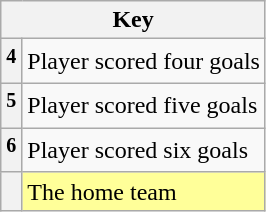<table class="wikitable plainrowheaders">
<tr>
<th colspan="2" scope="col">Key</th>
</tr>
<tr>
<th align="left" scope="row"><sup>4</sup></th>
<td align="left">Player scored four goals</td>
</tr>
<tr>
<th align="left" scope="row"><sup>5</sup></th>
<td align="left">Player scored five goals</td>
</tr>
<tr>
<th align="left" scope="row"><sup>6</sup></th>
<td align="left">Player scored six goals</td>
</tr>
<tr>
<th align="left" scope="row"></th>
<td align="left" bgcolor=#FFFF99>The home team</td>
</tr>
</table>
